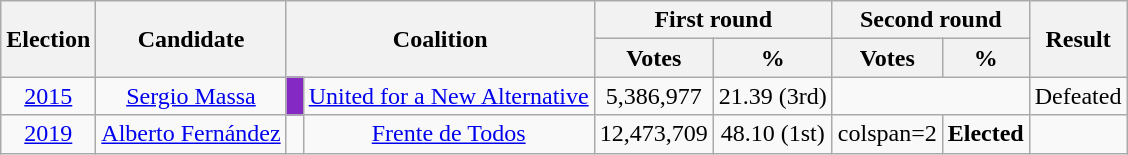<table class=wikitable style=text-align:center>
<tr>
<th rowspan=2>Election</th>
<th rowspan=2>Candidate</th>
<th rowspan=2 colspan=2>Coalition</th>
<th colspan=2>First round</th>
<th colspan=2>Second round</th>
<th rowspan=2>Result</th>
</tr>
<tr>
<th>Votes</th>
<th>%</th>
<th>Votes</th>
<th>%</th>
</tr>
<tr>
<td><a href='#'>2015</a></td>
<td><a href='#'>Sergio Massa</a></td>
<td bgcolor=#8429C3> </td>
<td><a href='#'>United for a New Alternative</a></td>
<td>5,386,977</td>
<td>21.39	(3rd)</td>
<td colspan="2"></td>
<td> Defeated</td>
</tr>
<tr>
<td><a href='#'>2019</a></td>
<td><a href='#'>Alberto Fernández</a></td>
<td bgcolor=> </td>
<td><a href='#'>Frente de Todos</a></td>
<td>12,473,709</td>
<td>48.10 (1st)</td>
<td>colspan=2 </td>
<td> <strong>Elected</strong></td>
</tr>
</table>
